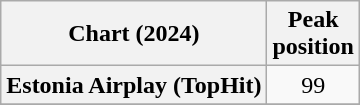<table class="wikitable plainrowheaders" style="text-align:center">
<tr>
<th scope="col">Chart (2024)</th>
<th scope="col">Peak<br>position</th>
</tr>
<tr>
<th scope="row">Estonia Airplay (TopHit)</th>
<td>99</td>
</tr>
<tr>
</tr>
</table>
